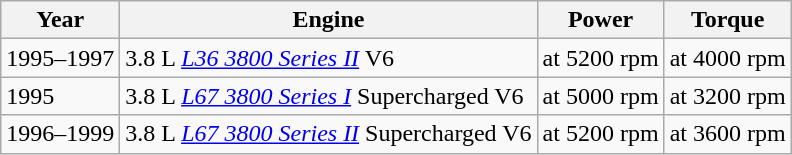<table class=wikitable>
<tr>
<th>Year</th>
<th>Engine</th>
<th>Power</th>
<th>Torque</th>
</tr>
<tr>
<td>1995–1997</td>
<td>3.8 L <em><a href='#'>L36 3800 Series II</a></em> V6</td>
<td> at 5200 rpm</td>
<td> at 4000 rpm</td>
</tr>
<tr>
<td>1995</td>
<td>3.8 L <em><a href='#'>L67 3800 Series I</a></em> Supercharged V6</td>
<td> at 5000 rpm</td>
<td> at 3200 rpm</td>
</tr>
<tr>
<td>1996–1999</td>
<td>3.8 L <em><a href='#'>L67 3800 Series II</a></em> Supercharged V6</td>
<td> at 5200 rpm</td>
<td> at 3600 rpm</td>
</tr>
</table>
